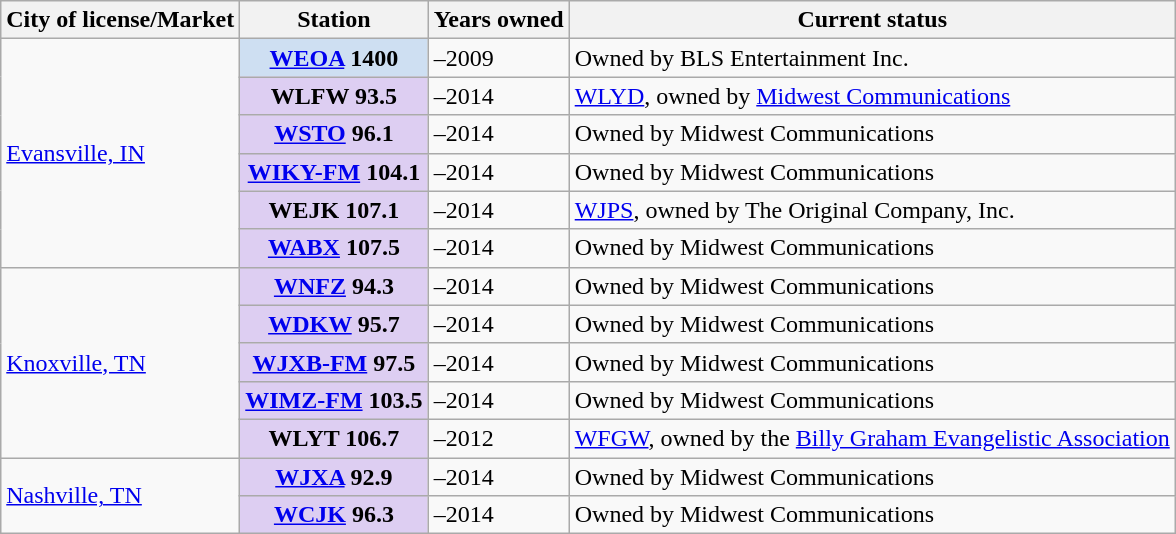<table class="wikitable">
<tr>
<th>City of license/Market</th>
<th>Station</th>
<th>Years owned</th>
<th>Current status</th>
</tr>
<tr>
<td rowspan="6"><a href='#'>Evansville, IN</a></td>
<th style="background: #cedff2;"><a href='#'>WEOA</a> 1400</th>
<td>–2009</td>
<td>Owned by BLS Entertainment Inc.</td>
</tr>
<tr>
<th style="background: #ddcef2;">WLFW 93.5</th>
<td>–2014</td>
<td><a href='#'>WLYD</a>, owned by <a href='#'>Midwest Communications</a></td>
</tr>
<tr>
<th style="background: #ddcef2;"><a href='#'>WSTO</a> 96.1</th>
<td>–2014</td>
<td>Owned by Midwest Communications</td>
</tr>
<tr>
<th style="background: #ddcef2;"><a href='#'>WIKY-FM</a> 104.1</th>
<td>–2014</td>
<td>Owned by Midwest Communications</td>
</tr>
<tr>
<th style="background: #ddcef2;">WEJK 107.1</th>
<td>–2014</td>
<td><a href='#'>WJPS</a>, owned by The Original Company, Inc.</td>
</tr>
<tr>
<th style="background: #ddcef2;"><a href='#'>WABX</a> 107.5</th>
<td>–2014</td>
<td>Owned by Midwest Communications</td>
</tr>
<tr>
<td rowspan="5"><a href='#'>Knoxville, TN</a></td>
<th style="background: #ddcef2;"><a href='#'>WNFZ</a> 94.3</th>
<td>–2014</td>
<td>Owned by Midwest Communications</td>
</tr>
<tr>
<th style="background: #ddcef2;"><a href='#'>WDKW</a> 95.7</th>
<td>–2014</td>
<td>Owned by Midwest Communications</td>
</tr>
<tr>
<th style="background: #ddcef2;"><a href='#'>WJXB-FM</a> 97.5</th>
<td>–2014</td>
<td>Owned by Midwest Communications</td>
</tr>
<tr>
<th style="background: #ddcef2;"><a href='#'>WIMZ-FM</a> 103.5</th>
<td>–2014</td>
<td>Owned by Midwest Communications</td>
</tr>
<tr>
<th style="background: #ddcef2;">WLYT 106.7</th>
<td>–2012</td>
<td><a href='#'>WFGW</a>, owned by the <a href='#'>Billy Graham Evangelistic Association</a></td>
</tr>
<tr>
<td rowspan="2"><a href='#'>Nashville, TN</a></td>
<th style="background: #ddcef2;"><a href='#'>WJXA</a> 92.9</th>
<td>–2014</td>
<td>Owned by Midwest Communications</td>
</tr>
<tr>
<th style="background: #ddcef2;"><a href='#'>WCJK</a> 96.3</th>
<td>–2014</td>
<td>Owned by Midwest Communications</td>
</tr>
</table>
